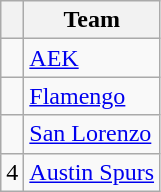<table class="wikitable">
<tr>
<th></th>
<th>Team</th>
</tr>
<tr>
<td></td>
<td> <a href='#'>AEK</a></td>
</tr>
<tr>
<td></td>
<td> <a href='#'>Flamengo</a></td>
</tr>
<tr>
<td></td>
<td> <a href='#'>San Lorenzo</a></td>
</tr>
<tr>
<td align="center">4</td>
<td> <a href='#'>Austin Spurs</a></td>
</tr>
</table>
